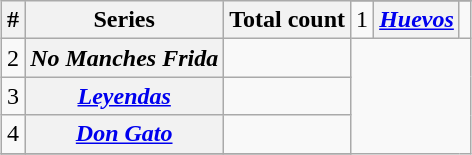<table class="wikitable sortable plainrowheaders" style="margin:auto; margin:auto; text-align:center">
<tr>
<th rowspan="2">#</th>
<th rowspan="2">Series</th>
<th rowspan="2">Total count</th>
</tr>
<tr>
<td>1</td>
<th scope="row"><em><a href='#'>Huevos</a></em></th>
<td style="text-align:center"></td>
</tr>
<tr>
<td>2</td>
<th scope="row"><em>No Manches Frida</em></th>
<td style="text-align:center"></td>
</tr>
<tr>
<td>3</td>
<th scope="row"><em><a href='#'>Leyendas</a></em></th>
<td style="text-align:center"></td>
</tr>
<tr>
<td>4</td>
<th scope="row"><em><a href='#'>Don Gato</a></em></th>
<td style="text-align:center"></td>
</tr>
<tr>
</tr>
</table>
